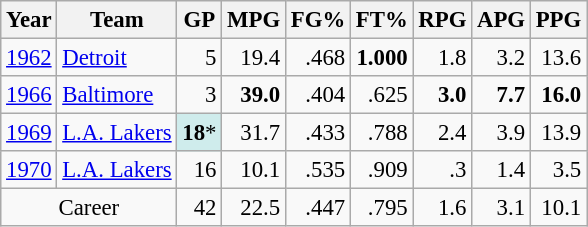<table class="wikitable sortable" style="font-size:95%; text-align:right;">
<tr>
<th>Year</th>
<th>Team</th>
<th>GP</th>
<th>MPG</th>
<th>FG%</th>
<th>FT%</th>
<th>RPG</th>
<th>APG</th>
<th>PPG</th>
</tr>
<tr>
<td style="text-align:left;"><a href='#'>1962</a></td>
<td style="text-align:left;"><a href='#'>Detroit</a></td>
<td>5</td>
<td>19.4</td>
<td>.468</td>
<td><strong>1.000</strong></td>
<td>1.8</td>
<td>3.2</td>
<td>13.6</td>
</tr>
<tr>
<td style="text-align:left;"><a href='#'>1966</a></td>
<td style="text-align:left;"><a href='#'>Baltimore</a></td>
<td>3</td>
<td><strong>39.0</strong></td>
<td>.404</td>
<td>.625</td>
<td><strong>3.0</strong></td>
<td><strong>7.7</strong></td>
<td><strong>16.0</strong></td>
</tr>
<tr>
<td style="text-align:left;"><a href='#'>1969</a></td>
<td style="text-align:left;"><a href='#'>L.A. Lakers</a></td>
<td style="background:#CFECEC;"><strong>18</strong>*</td>
<td>31.7</td>
<td>.433</td>
<td>.788</td>
<td>2.4</td>
<td>3.9</td>
<td>13.9</td>
</tr>
<tr>
<td style="text-align:left;"><a href='#'>1970</a></td>
<td style="text-align:left;"><a href='#'>L.A. Lakers</a></td>
<td>16</td>
<td>10.1</td>
<td>.535</td>
<td>.909</td>
<td>.3</td>
<td>1.4</td>
<td>3.5</td>
</tr>
<tr class="sortbottom">
<td style="text-align:center;" colspan="2">Career</td>
<td>42</td>
<td>22.5</td>
<td>.447</td>
<td>.795</td>
<td>1.6</td>
<td>3.1</td>
<td>10.1</td>
</tr>
</table>
